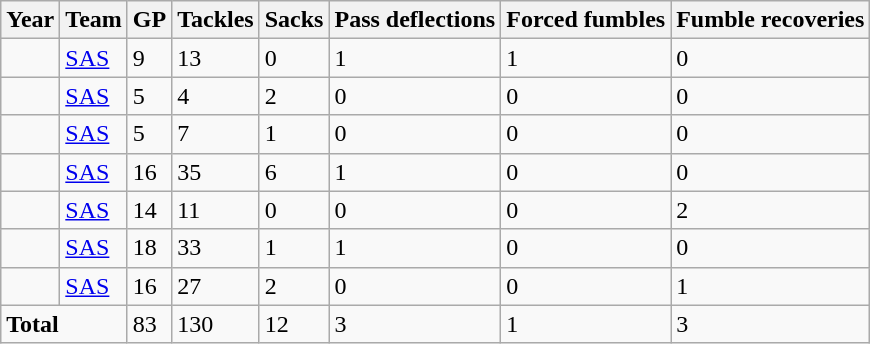<table class="wikitable">
<tr>
<th>Year</th>
<th>Team</th>
<th>GP</th>
<th>Tackles</th>
<th>Sacks</th>
<th>Pass deflections</th>
<th>Forced fumbles</th>
<th>Fumble recoveries</th>
</tr>
<tr>
<td></td>
<td><a href='#'>SAS</a></td>
<td>9</td>
<td>13</td>
<td>0</td>
<td>1</td>
<td>1</td>
<td>0</td>
</tr>
<tr>
<td></td>
<td><a href='#'>SAS</a></td>
<td>5</td>
<td>4</td>
<td>2</td>
<td>0</td>
<td>0</td>
<td>0</td>
</tr>
<tr>
<td></td>
<td><a href='#'>SAS</a></td>
<td>5</td>
<td>7</td>
<td>1</td>
<td>0</td>
<td>0</td>
<td>0</td>
</tr>
<tr>
<td></td>
<td><a href='#'>SAS</a></td>
<td>16</td>
<td>35</td>
<td>6</td>
<td>1</td>
<td>0</td>
<td>0</td>
</tr>
<tr>
<td></td>
<td><a href='#'>SAS</a></td>
<td>14</td>
<td>11</td>
<td>0</td>
<td>0</td>
<td>0</td>
<td>2</td>
</tr>
<tr>
<td></td>
<td><a href='#'>SAS</a></td>
<td>18</td>
<td>33</td>
<td>1</td>
<td>1</td>
<td>0</td>
<td>0</td>
</tr>
<tr>
<td></td>
<td><a href='#'>SAS</a></td>
<td>16</td>
<td>27</td>
<td>2</td>
<td>0</td>
<td>0</td>
<td>1</td>
</tr>
<tr>
<td colspan=2><strong>Total</strong></td>
<td>83</td>
<td>130</td>
<td>12</td>
<td>3</td>
<td>1</td>
<td>3</td>
</tr>
</table>
